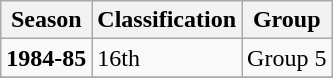<table class="wikitable">
<tr>
<th>Season</th>
<th>Classification </th>
<th colspan="2">Group</th>
</tr>
<tr>
<td align="center"><strong>1984-85</strong></td>
<td>16th</td>
<td>Group 5</td>
</tr>
<tr>
</tr>
</table>
